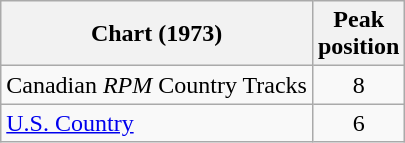<table class="wikitable sortable">
<tr>
<th align="left">Chart (1973)</th>
<th align="center">Peak<br>position</th>
</tr>
<tr>
<td align="left">Canadian <em>RPM</em> Country Tracks</td>
<td align="center">8</td>
</tr>
<tr>
<td align="left"><a href='#'>U.S. Country</a></td>
<td align="center">6</td>
</tr>
</table>
